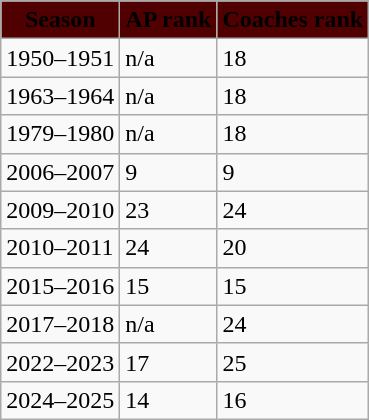<table class="wikitable">
<tr style="background:#500000; text-align:center;">
<td><span><strong>Season</strong></span></td>
<td><span><strong>AP rank</strong></span></td>
<td><span><strong>Coaches rank</strong></span></td>
</tr>
<tr>
<td>1950–1951</td>
<td>n/a</td>
<td>18</td>
</tr>
<tr>
<td>1963–1964</td>
<td>n/a</td>
<td>18</td>
</tr>
<tr>
<td>1979–1980</td>
<td>n/a</td>
<td>18</td>
</tr>
<tr>
<td>2006–2007</td>
<td>9</td>
<td>9</td>
</tr>
<tr>
<td>2009–2010</td>
<td>23</td>
<td>24</td>
</tr>
<tr>
<td>2010–2011</td>
<td>24</td>
<td>20</td>
</tr>
<tr>
<td>2015–2016</td>
<td>15</td>
<td>15</td>
</tr>
<tr>
<td>2017–2018</td>
<td>n/a</td>
<td>24</td>
</tr>
<tr>
<td>2022–2023</td>
<td>17</td>
<td>25</td>
</tr>
<tr>
<td>2024–2025</td>
<td>14</td>
<td>16</td>
</tr>
</table>
